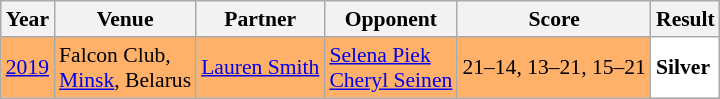<table class="sortable wikitable" style="font-size: 90%;">
<tr>
<th>Year</th>
<th>Venue</th>
<th>Partner</th>
<th>Opponent</th>
<th>Score</th>
<th>Result</th>
</tr>
<tr style="background:#FFB069">
<td align="center"><a href='#'>2019</a></td>
<td align="left">Falcon Club,<br><a href='#'>Minsk</a>, Belarus</td>
<td align="left"> <a href='#'>Lauren Smith</a></td>
<td align="left"> <a href='#'>Selena Piek</a><br> <a href='#'>Cheryl Seinen</a></td>
<td align="left">21–14, 13–21, 15–21</td>
<td style="text-align:left; background:white"> <strong>Silver</strong></td>
</tr>
</table>
